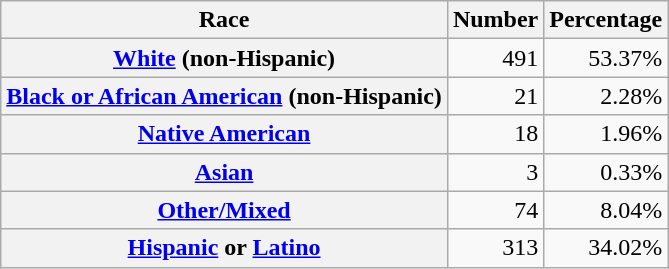<table class="wikitable" style="text-align:right">
<tr>
<th scope="col">Race</th>
<th scope="col">Number</th>
<th scope="col">Percentage</th>
</tr>
<tr>
<th scope="row"><a href='#'>White</a> (non-Hispanic)</th>
<td>491</td>
<td>53.37%</td>
</tr>
<tr>
<th scope="row"><a href='#'>Black or African American</a> (non-Hispanic)</th>
<td>21</td>
<td>2.28%</td>
</tr>
<tr>
<th scope="row"><a href='#'>Native American</a></th>
<td>18</td>
<td>1.96%</td>
</tr>
<tr>
<th scope="row"><a href='#'>Asian</a></th>
<td>3</td>
<td>0.33%</td>
</tr>
<tr>
<th scope="row"><a href='#'>Other/Mixed</a></th>
<td>74</td>
<td>8.04%</td>
</tr>
<tr>
<th scope="row"><a href='#'>Hispanic</a> or <a href='#'>Latino</a></th>
<td>313</td>
<td>34.02%</td>
</tr>
</table>
